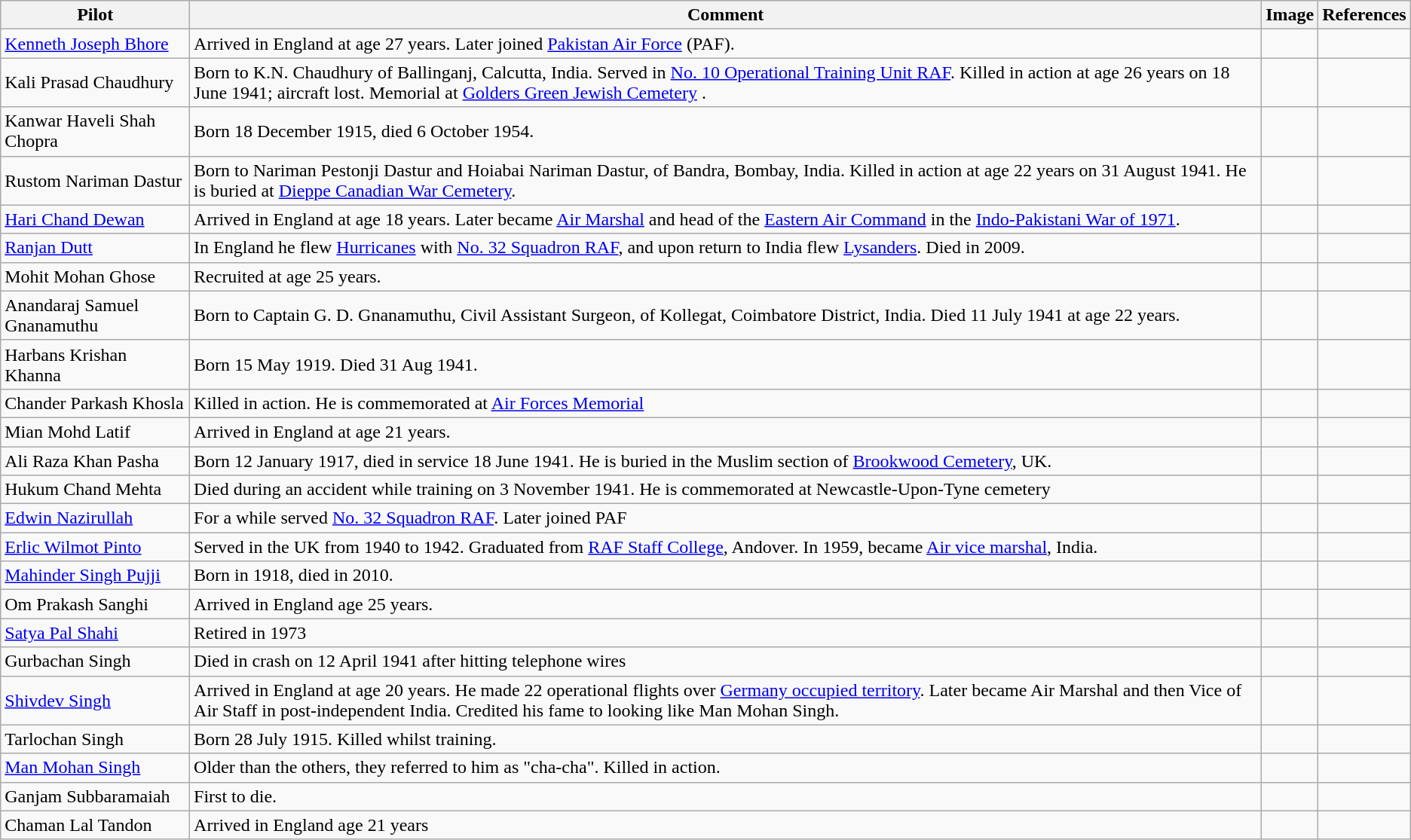<table class="wikitable">
<tr>
<th>Pilot</th>
<th>Comment</th>
<th>Image</th>
<th>References</th>
</tr>
<tr>
<td><a href='#'>Kenneth Joseph Bhore</a></td>
<td>Arrived in England at age 27 years. Later joined <a href='#'>Pakistan Air Force</a> (PAF).</td>
<td></td>
<td></td>
</tr>
<tr>
<td>Kali Prasad Chaudhury</td>
<td>Born to K.N. Chaudhury of Ballinganj, Calcutta, India. Served in <a href='#'>No. 10 Operational Training Unit RAF</a>. Killed in action at age 26 years on 18 June 1941; aircraft lost. Memorial at <a href='#'>Golders Green Jewish Cemetery</a> .</td>
<td></td>
<td></td>
</tr>
<tr>
<td>Kanwar Haveli Shah Chopra</td>
<td>Born 18 December 1915, died 6 October 1954.</td>
<td></td>
<td></td>
</tr>
<tr>
<td>Rustom Nariman Dastur</td>
<td>Born to Nariman Pestonji Dastur and Hoiabai Nariman Dastur, of Bandra, Bombay, India. Killed in action at age 22 years on 31 August 1941. He is buried at <a href='#'>Dieppe Canadian War Cemetery</a>.</td>
<td></td>
<td></td>
</tr>
<tr>
<td><a href='#'>Hari Chand Dewan</a></td>
<td>Arrived in England at age 18 years. Later became <a href='#'>Air Marshal</a> and head of the <a href='#'>Eastern Air Command</a> in the <a href='#'>Indo-Pakistani War of 1971</a>.</td>
<td></td>
<td></td>
</tr>
<tr>
<td><a href='#'>Ranjan Dutt</a></td>
<td>In England he flew <a href='#'>Hurricanes</a> with <a href='#'>No. 32 Squadron RAF</a>, and upon return to India flew <a href='#'>Lysanders</a>. Died in 2009.</td>
<td></td>
<td></td>
</tr>
<tr>
<td>Mohit Mohan Ghose</td>
<td>Recruited at age 25 years.</td>
<td></td>
<td></td>
</tr>
<tr>
<td>Anandaraj Samuel Gnanamuthu</td>
<td>Born to Captain G. D. Gnanamuthu, Civil Assistant Surgeon, of Kollegat, Coimbatore District, India. Died 11 July 1941 at age 22 years.</td>
<td></td>
<td></td>
</tr>
<tr>
<td>Harbans Krishan Khanna</td>
<td>Born 15 May 1919. Died 31 Aug 1941.</td>
<td></td>
<td></td>
</tr>
<tr>
<td>Chander Parkash Khosla</td>
<td>Killed in action.   He is commemorated at <a href='#'>Air Forces Memorial</a></td>
<td></td>
<td></td>
</tr>
<tr>
<td>Mian Mohd Latif</td>
<td>Arrived in England at age 21 years.</td>
<td></td>
<td></td>
</tr>
<tr>
<td>Ali Raza Khan Pasha</td>
<td>Born 12 January 1917, died in service 18 June 1941. He is buried in the Muslim section of <a href='#'>Brookwood Cemetery</a>, UK.</td>
<td></td>
<td></td>
</tr>
<tr>
<td>Hukum Chand Mehta</td>
<td>Died during an accident while training on 3 November 1941. He is commemorated at Newcastle-Upon-Tyne cemetery</td>
<td></td>
<td></td>
</tr>
<tr>
<td><a href='#'>Edwin Nazirullah</a></td>
<td>For a while served <a href='#'>No. 32 Squadron RAF</a>. Later joined PAF</td>
<td></td>
<td></td>
</tr>
<tr>
<td><a href='#'>Erlic Wilmot Pinto</a></td>
<td>Served in the UK from 1940 to 1942. Graduated from <a href='#'>RAF Staff College</a>, Andover. In 1959, became <a href='#'>Air vice marshal</a>, India.</td>
<td></td>
<td></td>
</tr>
<tr>
<td><a href='#'>Mahinder Singh Pujji</a></td>
<td>Born in 1918, died in 2010.</td>
<td></td>
<td></td>
</tr>
<tr>
<td>Om Prakash Sanghi</td>
<td>Arrived in England age 25 years.</td>
<td></td>
<td></td>
</tr>
<tr>
<td><a href='#'>Satya Pal Shahi</a></td>
<td>Retired in 1973</td>
<td></td>
<td></td>
</tr>
<tr>
<td>Gurbachan Singh</td>
<td>Died in crash on 12 April 1941 after hitting telephone wires</td>
<td></td>
<td></td>
</tr>
<tr>
<td><a href='#'>Shivdev Singh</a></td>
<td>Arrived in England at age 20 years. He made 22 operational flights over <a href='#'>Germany occupied territory</a>. Later became Air Marshal and then Vice of Air Staff in post-independent India. Credited his fame to looking like Man Mohan Singh.</td>
<td></td>
<td></td>
</tr>
<tr>
<td>Tarlochan Singh</td>
<td>Born 28 July 1915. Killed whilst training.</td>
<td></td>
<td></td>
</tr>
<tr>
<td><a href='#'>Man Mohan Singh</a></td>
<td>Older than the others, they referred to him as "cha-cha". Killed in action.</td>
<td></td>
<td></td>
</tr>
<tr>
<td>Ganjam Subbaramaiah</td>
<td>First to die.</td>
<td></td>
<td></td>
</tr>
<tr>
<td>Chaman Lal Tandon</td>
<td>Arrived in England age 21 years</td>
<td></td>
<td></td>
</tr>
</table>
